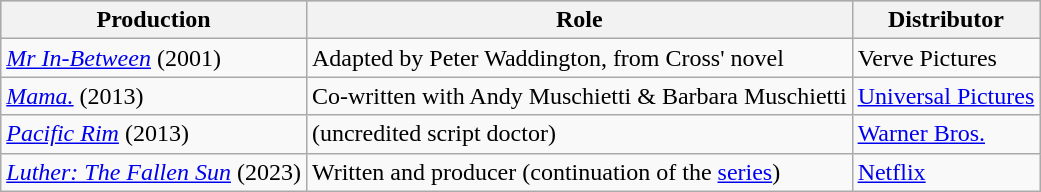<table class="wikitable">
<tr style="background:#ccc; text-align:center;">
<th>Production</th>
<th>Role</th>
<th>Distributor</th>
</tr>
<tr>
<td><em><a href='#'>Mr In-Between</a></em> (2001)</td>
<td>Adapted by Peter Waddington, from Cross' novel</td>
<td>Verve Pictures</td>
</tr>
<tr>
<td><em><a href='#'>Mama.</a></em> (2013)</td>
<td>Co-written with Andy Muschietti & Barbara Muschietti</td>
<td><a href='#'>Universal Pictures</a></td>
</tr>
<tr>
<td><em><a href='#'>Pacific Rim</a></em> (2013)</td>
<td>(uncredited script doctor)</td>
<td><a href='#'>Warner Bros.</a></td>
</tr>
<tr>
<td><em><a href='#'>Luther: The Fallen Sun</a></em> (2023)</td>
<td>Written and producer (continuation of the <a href='#'>series</a>)</td>
<td><a href='#'>Netflix</a></td>
</tr>
</table>
